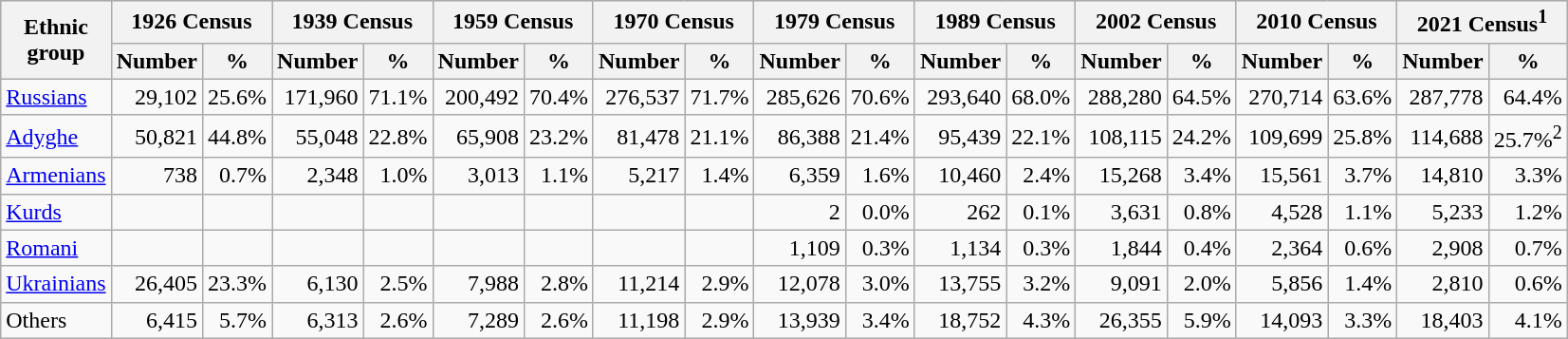<table class="wikitable" style="text-align: right;">
<tr style="background:#e0e0e0;">
<th rowspan="2">Ethnic<br>group</th>
<th colspan="2">1926 Census</th>
<th colspan="2">1939 Census</th>
<th colspan="2">1959 Census</th>
<th colspan="2">1970 Census</th>
<th colspan="2">1979 Census</th>
<th colspan="2">1989 Census</th>
<th colspan="2">2002 Census</th>
<th colspan="2">2010 Census</th>
<th colspan="2">2021 Census<sup>1</sup></th>
</tr>
<tr style="background:#e0e0e0;">
<th>Number</th>
<th>%</th>
<th>Number</th>
<th>%</th>
<th>Number</th>
<th>%</th>
<th>Number</th>
<th>%</th>
<th>Number</th>
<th>%</th>
<th>Number</th>
<th>%</th>
<th>Number</th>
<th>%</th>
<th>Number</th>
<th>%</th>
<th>Number</th>
<th>%</th>
</tr>
<tr>
<td style="text-align:left;"><a href='#'>Russians</a></td>
<td>29,102</td>
<td>25.6%</td>
<td>171,960</td>
<td>71.1%</td>
<td>200,492</td>
<td>70.4%</td>
<td>276,537</td>
<td>71.7%</td>
<td>285,626</td>
<td>70.6%</td>
<td>293,640</td>
<td>68.0%</td>
<td>288,280</td>
<td>64.5%</td>
<td>270,714</td>
<td>63.6%</td>
<td>287,778</td>
<td>64.4%</td>
</tr>
<tr>
<td style="text-align:left;"><a href='#'>Adyghe</a></td>
<td>50,821</td>
<td>44.8%</td>
<td>55,048</td>
<td>22.8%</td>
<td>65,908</td>
<td>23.2%</td>
<td>81,478</td>
<td>21.1%</td>
<td>86,388</td>
<td>21.4%</td>
<td>95,439</td>
<td>22.1%</td>
<td>108,115</td>
<td>24.2%</td>
<td>109,699</td>
<td>25.8%</td>
<td>114,688</td>
<td>25.7%<sup>2</sup></td>
</tr>
<tr>
<td style="text-align:left;"><a href='#'>Armenians</a></td>
<td>738</td>
<td>0.7%</td>
<td>2,348</td>
<td>1.0%</td>
<td>3,013</td>
<td>1.1%</td>
<td>5,217</td>
<td>1.4%</td>
<td>6,359</td>
<td>1.6%</td>
<td>10,460</td>
<td>2.4%</td>
<td>15,268</td>
<td>3.4%</td>
<td>15,561</td>
<td>3.7%</td>
<td>14,810</td>
<td>3.3%</td>
</tr>
<tr>
<td style="text-align:left;"><a href='#'>Kurds</a></td>
<td></td>
<td></td>
<td></td>
<td></td>
<td></td>
<td></td>
<td></td>
<td></td>
<td>2</td>
<td>0.0%</td>
<td>262</td>
<td>0.1%</td>
<td>3,631</td>
<td>0.8%</td>
<td>4,528</td>
<td>1.1%</td>
<td>5,233</td>
<td>1.2%</td>
</tr>
<tr>
<td style="text-align:left;"><a href='#'>Romani</a></td>
<td></td>
<td></td>
<td></td>
<td></td>
<td></td>
<td></td>
<td></td>
<td></td>
<td>1,109</td>
<td>0.3%</td>
<td>1,134</td>
<td>0.3%</td>
<td>1,844</td>
<td>0.4%</td>
<td>2,364</td>
<td>0.6%</td>
<td>2,908</td>
<td>0.7%</td>
</tr>
<tr>
<td style="text-align:left;"><a href='#'>Ukrainians</a></td>
<td>26,405</td>
<td>23.3%</td>
<td>6,130</td>
<td>2.5%</td>
<td>7,988</td>
<td>2.8%</td>
<td>11,214</td>
<td>2.9%</td>
<td>12,078</td>
<td>3.0%</td>
<td>13,755</td>
<td>3.2%</td>
<td>9,091</td>
<td>2.0%</td>
<td>5,856</td>
<td>1.4%</td>
<td>2,810</td>
<td>0.6%</td>
</tr>
<tr>
<td style="text-align:left;">Others</td>
<td>6,415</td>
<td>5.7%</td>
<td>6,313</td>
<td>2.6%</td>
<td>7,289</td>
<td>2.6%</td>
<td>11,198</td>
<td>2.9%</td>
<td>13,939</td>
<td>3.4%</td>
<td>18,752</td>
<td>4.3%</td>
<td>26,355</td>
<td>5.9%</td>
<td>14,093</td>
<td>3.3%</td>
<td>18,403</td>
<td>4.1%</td>
</tr>
</table>
